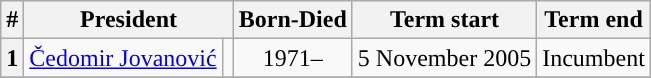<table class="wikitable" style="text-align:center">
<tr ->
<th>#</th>
<th colspan="2">President</th>
<th>Born-Died</th>
<th>Term start</th>
<th>Term end</th>
</tr>
<tr ->
<th style="background:">1</th>
<td><a href='#'>Čedomir Jovanović</a></td>
<td></td>
<td>1971–</td>
<td>5 November 2005</td>
<td>Incumbent</td>
</tr>
<tr ->
</tr>
</table>
